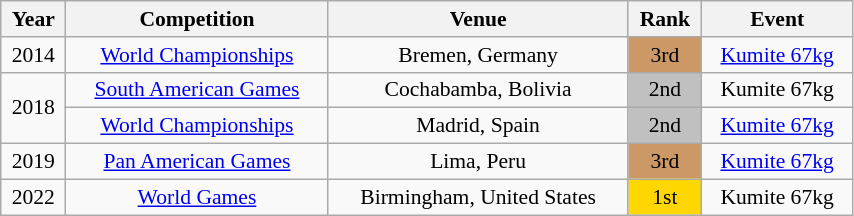<table class="wikitable sortable" width=45% style="font-size:90%; text-align:center;">
<tr>
<th>Year</th>
<th>Competition</th>
<th>Venue</th>
<th>Rank</th>
<th>Event</th>
</tr>
<tr>
<td>2014</td>
<td><a href='#'>World Championships</a></td>
<td>Bremen, Germany</td>
<td bgcolor="cc9966">3rd</td>
<td><a href='#'>Kumite 67kg</a></td>
</tr>
<tr>
<td rowspan=2>2018</td>
<td><a href='#'>South American Games</a></td>
<td>Cochabamba, Bolivia</td>
<td bgcolor="silver">2nd</td>
<td>Kumite 67kg</td>
</tr>
<tr>
<td><a href='#'>World Championships</a></td>
<td>Madrid, Spain</td>
<td bgcolor="silver">2nd</td>
<td><a href='#'>Kumite 67kg</a></td>
</tr>
<tr>
<td>2019</td>
<td><a href='#'>Pan American Games</a></td>
<td>Lima, Peru</td>
<td bgcolor="cc9966">3rd</td>
<td><a href='#'>Kumite 67kg</a></td>
</tr>
<tr>
<td>2022</td>
<td><a href='#'>World Games</a></td>
<td>Birmingham, United States</td>
<td bgcolor="gold">1st</td>
<td>Kumite 67kg</td>
</tr>
</table>
